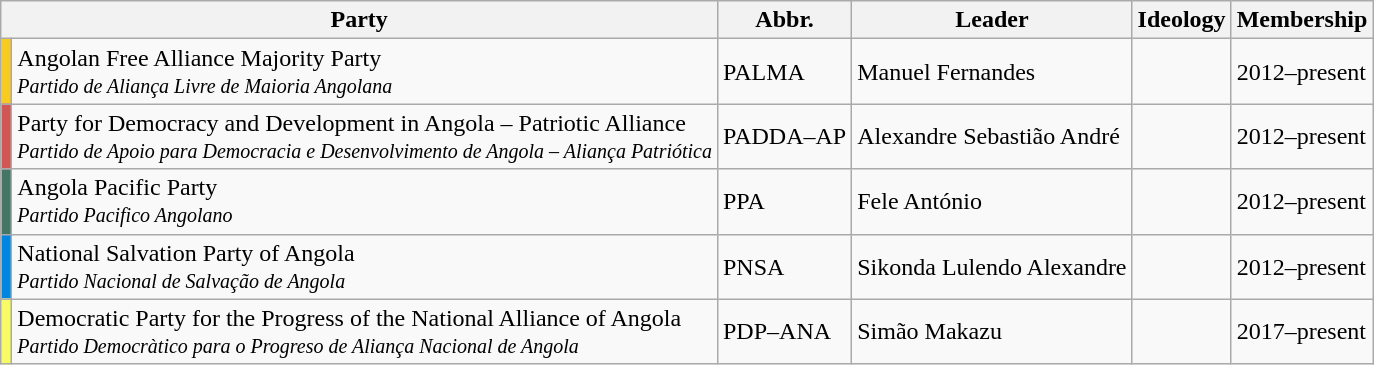<table class=wikitable>
<tr>
<th colspan="2">Party</th>
<th>Abbr.</th>
<th>Leader</th>
<th>Ideology</th>
<th>Membership</th>
</tr>
<tr>
<td bgcolor="#f7cb22"></td>
<td>Angolan Free Alliance Majority Party<br><small><em>Partido de Aliança Livre de Maioria Angolana</em></small></td>
<td>PALMA</td>
<td>Manuel Fernandes</td>
<td></td>
<td>2012–present</td>
</tr>
<tr>
<td bgcolor="#d05754"></td>
<td>Party for Democracy and Development in Angola – Patriotic Alliance<br><small><em>Partido de Apoio para Democracia e Desenvolvimento de Angola – Aliança Patriótica</em></small></td>
<td>PADDA–AP</td>
<td>Alexandre Sebastião André</td>
<td></td>
<td>2012–present</td>
</tr>
<tr>
<td bgcolor="#437665"></td>
<td>Angola Pacific Party<br><small><em>Partido Pacifico Angolano</em></small></td>
<td>PPA</td>
<td>Fele António</td>
<td></td>
<td>2012–present</td>
</tr>
<tr>
<td bgcolor="#0085e0"></td>
<td>National Salvation Party of Angola<br><small><em>Partido Nacional de Salvação de Angola</em></small></td>
<td>PNSA</td>
<td>Sikonda Lulendo Alexandre</td>
<td></td>
<td>2012–present</td>
</tr>
<tr>
<td bgcolor="#f7fb65"></td>
<td>Democratic Party for the Progress of the National Alliance of Angola<br><small><em>Partido Democràtico para o Progreso de Aliança Nacional de Angola</em></small></td>
<td>PDP–ANA</td>
<td>Simão Makazu</td>
<td></td>
<td>2017–present</td>
</tr>
</table>
